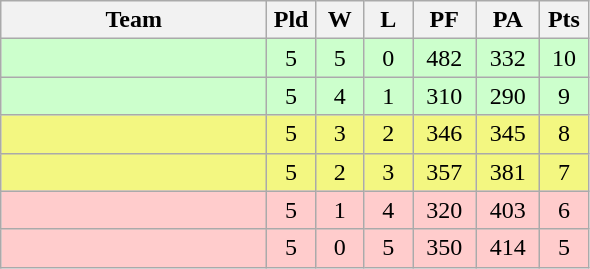<table class="wikitable" style="text-align:center;">
<tr>
<th width=170>Team</th>
<th width=25>Pld</th>
<th width=25>W</th>
<th width=25>L</th>
<th width=35>PF</th>
<th width=35>PA</th>
<th width=25>Pts</th>
</tr>
<tr bgcolor=#ccffcc>
<td align="left"></td>
<td>5</td>
<td>5</td>
<td>0</td>
<td>482</td>
<td>332</td>
<td>10</td>
</tr>
<tr bgcolor=#ccffcc>
<td align="left"></td>
<td>5</td>
<td>4</td>
<td>1</td>
<td>310</td>
<td>290</td>
<td>9</td>
</tr>
<tr bgcolor=#F3F781>
<td align="left"></td>
<td>5</td>
<td>3</td>
<td>2</td>
<td>346</td>
<td>345</td>
<td>8</td>
</tr>
<tr bgcolor=#F3F781>
<td align="left"></td>
<td>5</td>
<td>2</td>
<td>3</td>
<td>357</td>
<td>381</td>
<td>7</td>
</tr>
<tr bgcolor=#ffcccc>
<td align="left"></td>
<td>5</td>
<td>1</td>
<td>4</td>
<td>320</td>
<td>403</td>
<td>6</td>
</tr>
<tr bgcolor=#ffcccc>
<td align="left"></td>
<td>5</td>
<td>0</td>
<td>5</td>
<td>350</td>
<td>414</td>
<td>5</td>
</tr>
</table>
